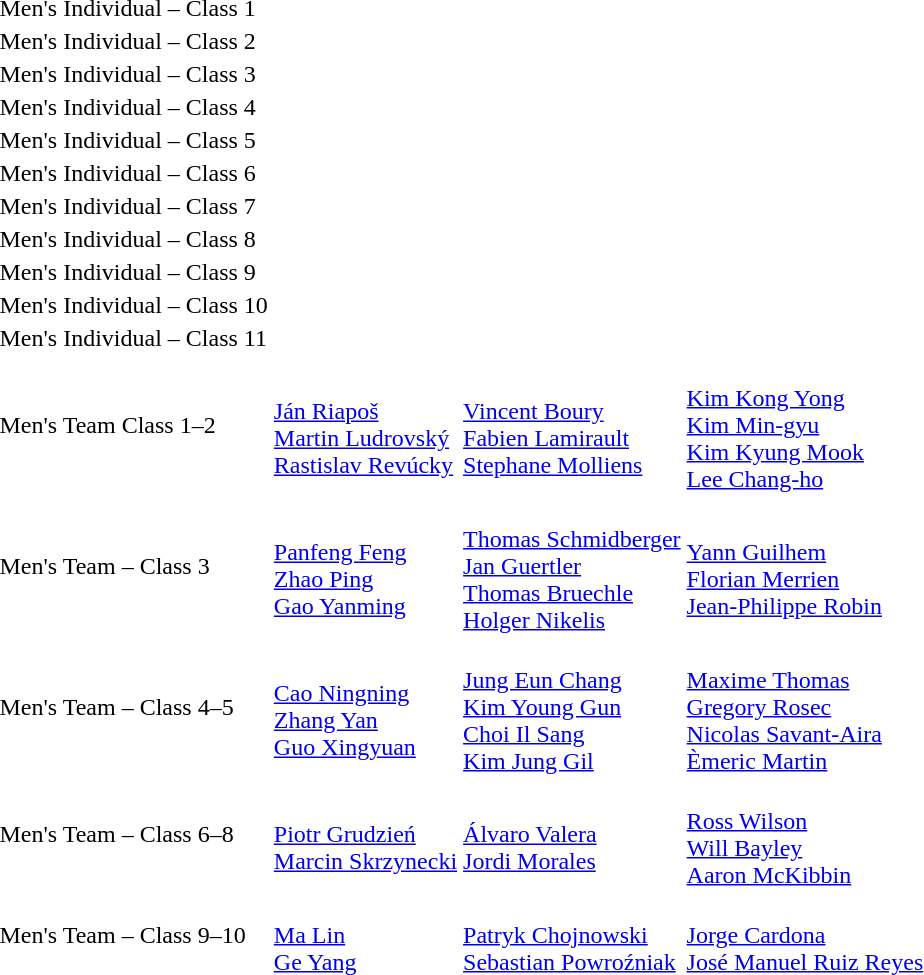<table>
<tr>
<td>Men's Individual – Class 1<br></td>
<td></td>
<td></td>
<td></td>
</tr>
<tr>
<td>Men's Individual – Class 2<br></td>
<td></td>
<td></td>
<td></td>
</tr>
<tr>
<td>Men's Individual – Class 3<br></td>
<td></td>
<td></td>
<td></td>
</tr>
<tr>
<td>Men's Individual – Class 4<br></td>
<td></td>
<td></td>
<td></td>
</tr>
<tr>
<td>Men's Individual – Class 5<br></td>
<td></td>
<td></td>
<td></td>
</tr>
<tr>
<td>Men's Individual – Class 6<br></td>
<td></td>
<td></td>
<td></td>
</tr>
<tr>
<td>Men's Individual – Class 7<br></td>
<td></td>
<td></td>
<td></td>
</tr>
<tr>
<td>Men's Individual – Class 8<br></td>
<td></td>
<td></td>
<td></td>
</tr>
<tr>
<td>Men's Individual – Class 9<br></td>
<td></td>
<td></td>
<td></td>
</tr>
<tr>
<td>Men's Individual – Class 10<br></td>
<td></td>
<td></td>
<td></td>
</tr>
<tr>
<td>Men's Individual – Class 11<br></td>
<td></td>
<td></td>
<td></td>
</tr>
<tr>
<td>Men's Team Class 1–2<br></td>
<td><br><a href='#'>Ján Riapoš</a><br><a href='#'>Martin Ludrovský</a><br><a href='#'>Rastislav Revúcky</a></td>
<td><br><a href='#'>Vincent Boury</a><br><a href='#'>Fabien Lamirault</a><br><a href='#'>Stephane Molliens</a></td>
<td><br><a href='#'>Kim Kong Yong</a><br><a href='#'>Kim Min-gyu</a><br><a href='#'>Kim Kyung Mook</a><br><a href='#'>Lee Chang-ho</a></td>
</tr>
<tr>
<td>Men's Team – Class 3<br></td>
<td><br><a href='#'>Panfeng Feng</a><br><a href='#'>Zhao Ping</a><br><a href='#'>Gao Yanming</a></td>
<td><br><a href='#'>Thomas Schmidberger</a><br><a href='#'>Jan Guertler</a><br><a href='#'>Thomas Bruechle</a><br><a href='#'>Holger Nikelis</a></td>
<td><br><a href='#'>Yann Guilhem</a><br><a href='#'>Florian Merrien</a><br><a href='#'>Jean-Philippe Robin</a></td>
</tr>
<tr>
<td>Men's Team – Class 4–5<br></td>
<td><br><a href='#'>Cao Ningning</a><br><a href='#'>Zhang Yan</a><br><a href='#'>Guo Xingyuan</a></td>
<td><br><a href='#'>Jung Eun Chang</a><br><a href='#'>Kim Young Gun</a><br><a href='#'>Choi Il Sang</a><br><a href='#'>Kim Jung Gil</a></td>
<td><br><a href='#'>Maxime Thomas</a><br><a href='#'>Gregory Rosec</a><br><a href='#'>Nicolas Savant-Aira</a><br><a href='#'>Èmeric Martin</a></td>
</tr>
<tr>
<td>Men's Team – Class 6–8<br></td>
<td><br><a href='#'>Piotr Grudzień</a><br><a href='#'>Marcin Skrzynecki</a></td>
<td><br><a href='#'>Álvaro Valera</a><br><a href='#'>Jordi Morales</a></td>
<td><br><a href='#'>Ross Wilson</a><br><a href='#'>Will Bayley</a><br><a href='#'>Aaron McKibbin</a></td>
</tr>
<tr>
<td>Men's Team – Class 9–10<br></td>
<td><br><a href='#'>Ma Lin</a><br><a href='#'>Ge Yang</a></td>
<td><br><a href='#'>Patryk Chojnowski</a><br><a href='#'>Sebastian Powroźniak</a></td>
<td><br><a href='#'>Jorge Cardona</a><br><a href='#'>José Manuel Ruiz Reyes</a></td>
</tr>
</table>
